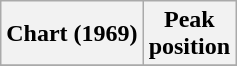<table class="wikitable plainrowheaders sortable">
<tr>
<th>Chart (1969)</th>
<th>Peak<br>position</th>
</tr>
<tr>
</tr>
</table>
